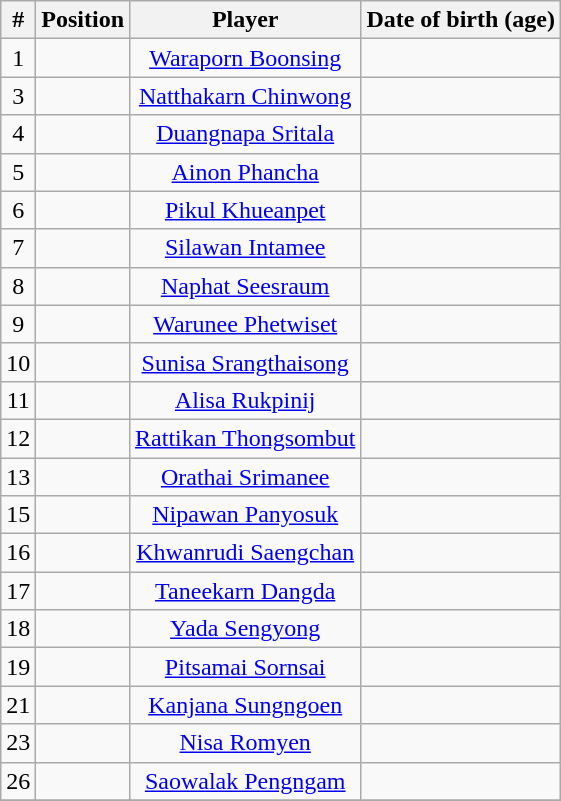<table class="wikitable sortable" style="text-align: center;">
<tr>
<th>#</th>
<th>Position</th>
<th>Player</th>
<th>Date of birth (age)</th>
</tr>
<tr>
<td>1</td>
<td></td>
<td><a href='#'>Waraporn Boonsing</a></td>
<td></td>
</tr>
<tr>
<td>3</td>
<td></td>
<td><a href='#'>Natthakarn Chinwong</a></td>
<td></td>
</tr>
<tr>
<td>4</td>
<td></td>
<td><a href='#'>Duangnapa Sritala</a></td>
<td></td>
</tr>
<tr>
<td>5</td>
<td></td>
<td><a href='#'>Ainon Phancha</a></td>
<td></td>
</tr>
<tr>
<td>6</td>
<td></td>
<td><a href='#'>Pikul Khueanpet</a></td>
<td></td>
</tr>
<tr>
<td>7</td>
<td></td>
<td><a href='#'>Silawan Intamee</a></td>
<td></td>
</tr>
<tr>
<td>8</td>
<td></td>
<td><a href='#'>Naphat Seesraum</a></td>
<td></td>
</tr>
<tr>
<td>9</td>
<td></td>
<td><a href='#'>Warunee Phetwiset</a></td>
<td></td>
</tr>
<tr>
<td>10</td>
<td></td>
<td><a href='#'>Sunisa Srangthaisong</a></td>
<td></td>
</tr>
<tr>
<td>11</td>
<td></td>
<td><a href='#'>Alisa Rukpinij</a></td>
<td></td>
</tr>
<tr>
<td>12</td>
<td></td>
<td><a href='#'>Rattikan Thongsombut</a></td>
<td></td>
</tr>
<tr>
<td>13</td>
<td></td>
<td><a href='#'>Orathai Srimanee</a></td>
<td></td>
</tr>
<tr>
<td>15</td>
<td></td>
<td><a href='#'>Nipawan Panyosuk</a></td>
<td></td>
</tr>
<tr>
<td>16</td>
<td></td>
<td><a href='#'>Khwanrudi Saengchan</a></td>
<td></td>
</tr>
<tr>
<td>17</td>
<td></td>
<td><a href='#'>Taneekarn Dangda</a></td>
<td></td>
</tr>
<tr>
<td>18</td>
<td></td>
<td><a href='#'>Yada Sengyong</a></td>
<td></td>
</tr>
<tr>
<td>19</td>
<td></td>
<td><a href='#'>Pitsamai Sornsai</a></td>
<td></td>
</tr>
<tr>
<td>21</td>
<td></td>
<td><a href='#'>Kanjana Sungngoen</a></td>
<td></td>
</tr>
<tr>
<td>23</td>
<td></td>
<td><a href='#'>Nisa Romyen</a></td>
<td></td>
</tr>
<tr>
<td>26</td>
<td></td>
<td><a href='#'>Saowalak Pengngam</a></td>
<td></td>
</tr>
<tr>
</tr>
</table>
